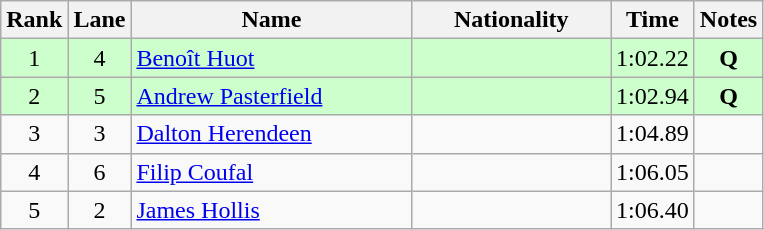<table class="wikitable sortable" style="text-align:center">
<tr>
<th>Rank</th>
<th>Lane</th>
<th style="width:180px">Name</th>
<th style="width:125px">Nationality</th>
<th>Time</th>
<th>Notes</th>
</tr>
<tr style="background:#cfc;">
<td>1</td>
<td>4</td>
<td style="text-align:left;"><a href='#'>Benoît Huot</a></td>
<td style="text-align:left;"></td>
<td>1:02.22</td>
<td><strong>Q</strong></td>
</tr>
<tr style="background:#cfc;">
<td>2</td>
<td>5</td>
<td style="text-align:left;"><a href='#'>Andrew Pasterfield</a></td>
<td style="text-align:left;"></td>
<td>1:02.94</td>
<td><strong>Q</strong></td>
</tr>
<tr>
<td>3</td>
<td>3</td>
<td style="text-align:left;"><a href='#'>Dalton Herendeen</a></td>
<td style="text-align:left;"></td>
<td>1:04.89</td>
<td></td>
</tr>
<tr>
<td>4</td>
<td>6</td>
<td style="text-align:left;"><a href='#'>Filip Coufal</a></td>
<td style="text-align:left;"></td>
<td>1:06.05</td>
<td></td>
</tr>
<tr>
<td>5</td>
<td>2</td>
<td style="text-align:left;"><a href='#'>James Hollis</a></td>
<td style="text-align:left;"></td>
<td>1:06.40</td>
<td></td>
</tr>
</table>
